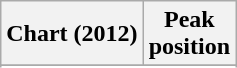<table class="wikitable sortable">
<tr>
<th>Chart (2012)</th>
<th>Peak<br>position</th>
</tr>
<tr>
</tr>
<tr>
</tr>
<tr>
</tr>
<tr>
</tr>
<tr>
</tr>
<tr>
</tr>
<tr>
</tr>
</table>
